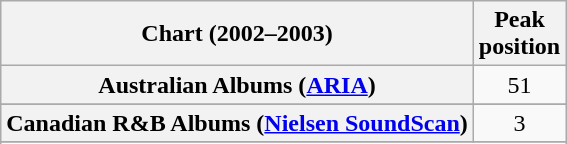<table class="wikitable sortable plainrowheaders">
<tr>
<th>Chart (2002–2003)</th>
<th>Peak<br>position</th>
</tr>
<tr>
<th scope="row">Australian Albums (<a href='#'>ARIA</a>)</th>
<td align="center">51</td>
</tr>
<tr>
</tr>
<tr>
<th scope="row">Canadian R&B Albums (<a href='#'>Nielsen SoundScan</a>)</th>
<td style="text-align:center;">3</td>
</tr>
<tr>
</tr>
<tr>
</tr>
<tr>
</tr>
<tr>
</tr>
<tr>
</tr>
<tr>
</tr>
<tr>
</tr>
<tr>
</tr>
<tr>
</tr>
<tr>
</tr>
<tr>
</tr>
</table>
